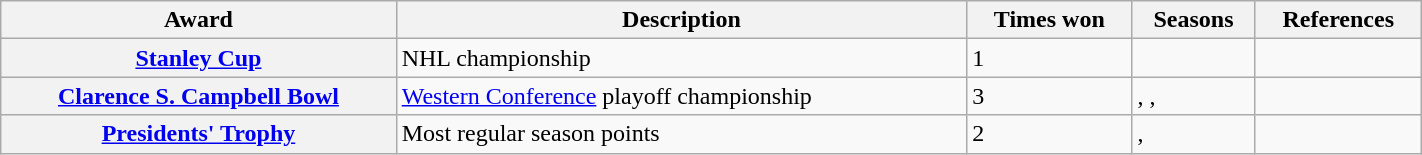<table class="wikitable" width="75%">
<tr>
<th scope="col">Award</th>
<th scope="col">Description</th>
<th scope="col">Times won</th>
<th scope="col">Seasons</th>
<th scope="col">References</th>
</tr>
<tr>
<th scope="row"><a href='#'>Stanley Cup</a></th>
<td>NHL championship</td>
<td>1</td>
<td></td>
<td></td>
</tr>
<tr>
<th scope="row"><a href='#'>Clarence S. Campbell Bowl</a></th>
<td><a href='#'>Western Conference</a> playoff championship</td>
<td>3</td>
<td>, , </td>
<td></td>
</tr>
<tr>
<th scope="row"><a href='#'>Presidents' Trophy</a></th>
<td>Most regular season points</td>
<td>2</td>
<td>, </td>
<td></td>
</tr>
</table>
